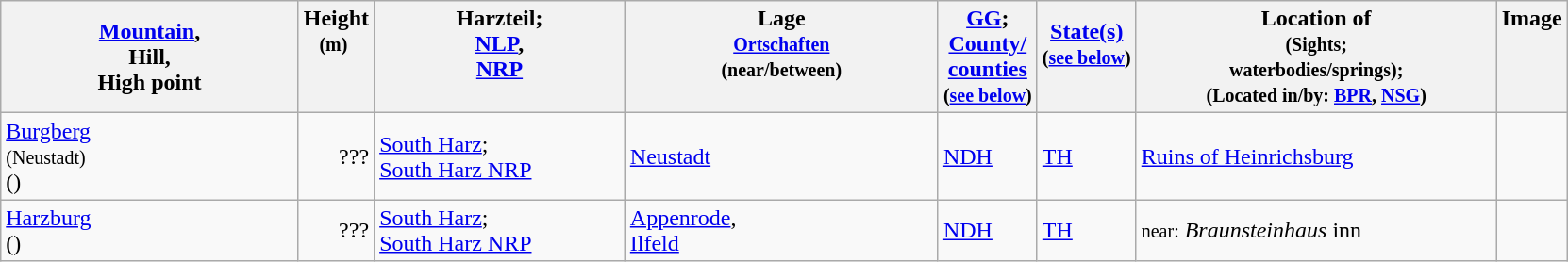<table class="wikitable sortable">
<tr class="hintergrundfarbe5">
<th class="hintergrundfarbe8" width="19%"><a href='#'>Mountain</a>,<br>Hill,<br>High point</th>
<th>Height<br><small>(m)</small> <br><br><br></th>
<th width="16%">Harzteil;<br><a href='#'>NLP</a>,<br><a href='#'>NRP</a><br><br></th>
<th width="20%">Lage<br><small><a href='#'>Ortschaften</a><br>(near/between)</small><br><br></th>
<th><a href='#'>GG</a>;<br><a href='#'>County/<br>counties</a><br><small>(<a href='#'>see below</a>)</small><br></th>
<th><a href='#'>State(s)</a><br><small>(<a href='#'>see below</a>)</small><br><br></th>
<th class="unsortable" width="23%">Location of<br><small>(Sights;<br>waterbodies/springs);<br>(Located in/by: <a href='#'>BPR</a>, <a href='#'>NSG</a>)</small><br></th>
<th class="unsortable">Image<br><br><br><br></th>
</tr>
<tr>
<td><a href='#'>Burgberg</a><br><small>(Neustadt)</small><br>()</td>
<td align="right">???<br></td>
<td><a href='#'>South Harz</a>;<br><a href='#'>South Harz NRP</a></td>
<td><a href='#'>Neustadt</a></td>
<td><a href='#'>NDH</a></td>
<td><a href='#'>TH</a></td>
<td><a href='#'>Ruins of Heinrichsburg</a></td>
<td></td>
</tr>
<tr>
<td><a href='#'>Harzburg</a><br>()</td>
<td align="right">???<br></td>
<td><a href='#'>South Harz</a>;<br><a href='#'>South Harz NRP</a></td>
<td><a href='#'>Appenrode</a>,<br><a href='#'>Ilfeld</a></td>
<td><a href='#'>NDH</a></td>
<td><a href='#'>TH</a></td>
<td><small>near:</small>  <em>Braunsteinhaus</em> inn</td>
<td></td>
</tr>
</table>
